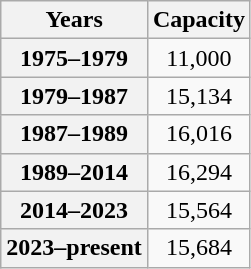<table class="wikitable" style="text-align:center;">
<tr>
<th scope="col">Years</th>
<th scope="col">Capacity</th>
</tr>
<tr>
<th scope="row">1975–1979</th>
<td>11,000</td>
</tr>
<tr>
<th scope="row">1979–1987</th>
<td>15,134</td>
</tr>
<tr>
<th scope="row">1987–1989</th>
<td>16,016</td>
</tr>
<tr>
<th scope="row">1989–2014</th>
<td>16,294</td>
</tr>
<tr>
<th scope="row">2014–2023</th>
<td>15,564</td>
</tr>
<tr>
<th scope="row">2023–present</th>
<td>15,684</td>
</tr>
</table>
